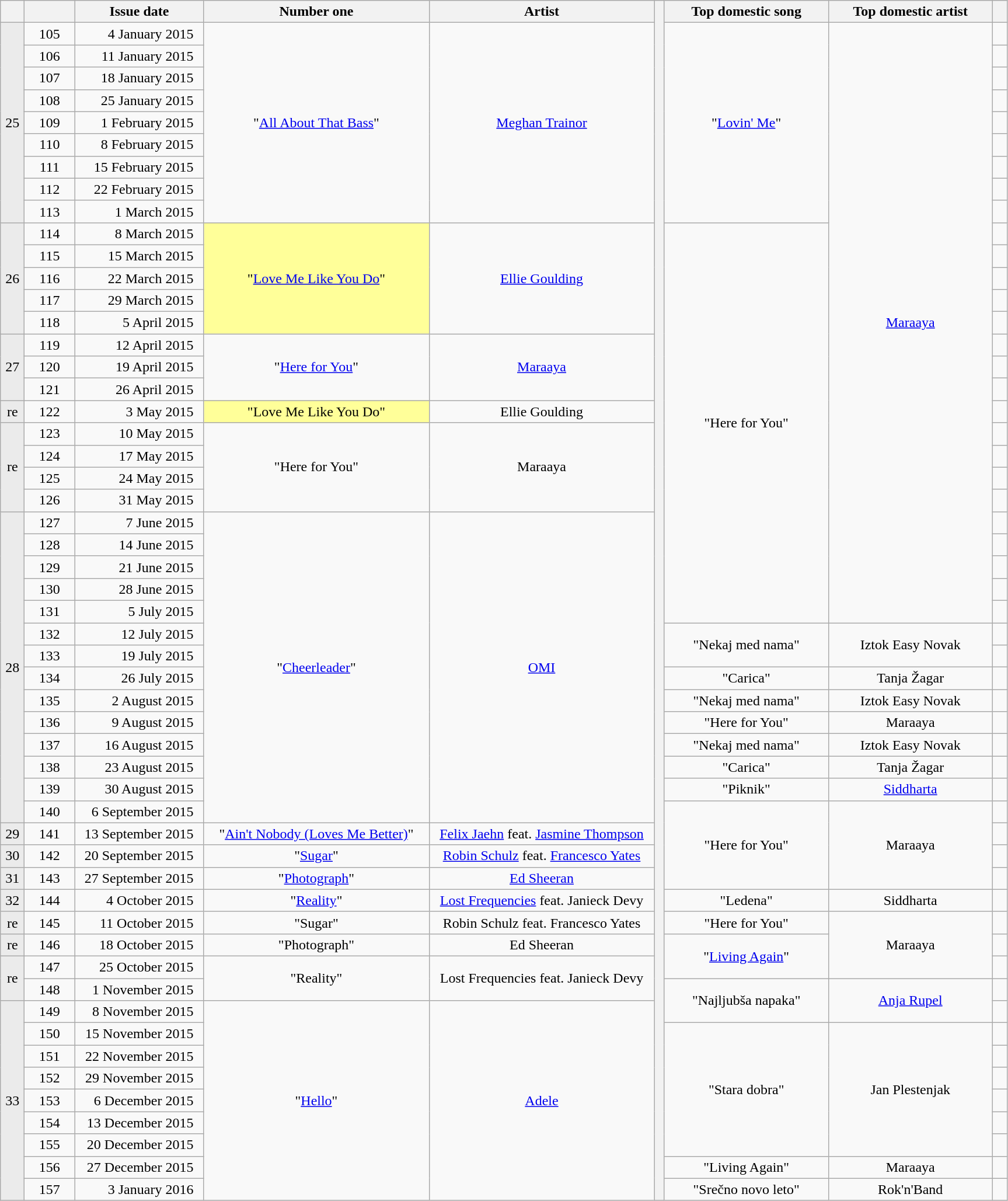<table class="wikitable plainrowheaders" border-collapse:collapse;" text-align:center;">
<tr>
<th width=20></th>
<th width=50></th>
<th width=140>Issue date</th>
<th width=250>Number one</th>
<th width=250>Artist</th>
<th rowspan=54> </th>
<th width=180>Top domestic song</th>
<th width=180>Top domestic artist</th>
<th width=10></th>
</tr>
<tr align=center>
<td bgcolor=#EBEBEB align=center rowspan=9>25</td>
<td align=center>105</td>
<td align=right>4 January 2015  </td>
<td rowspan=9>"<a href='#'>All About That Bass</a>"</td>
<td rowspan=9><a href='#'>Meghan Trainor</a></td>
<td rowspan=9>"<a href='#'>Lovin' Me</a>"</td>
<td rowspan=27><a href='#'>Maraaya</a></td>
<td></td>
</tr>
<tr align=center>
<td align=center>106</td>
<td align=right>11 January 2015  </td>
<td></td>
</tr>
<tr align=center>
<td align=center>107</td>
<td align=right>18 January 2015  </td>
<td></td>
</tr>
<tr align=center>
<td align=center>108</td>
<td align=right>25 January 2015  </td>
<td></td>
</tr>
<tr align=center>
<td align=center>109</td>
<td align=right>1 February 2015  </td>
<td></td>
</tr>
<tr align=center>
<td align=center>110</td>
<td align=right>8 February 2015  </td>
<td></td>
</tr>
<tr align=center>
<td align=center>111</td>
<td align=right>15 February 2015  </td>
<td></td>
</tr>
<tr align=center>
<td align=center>112</td>
<td align=right>22 February 2015  </td>
<td></td>
</tr>
<tr align=center>
<td align=center>113</td>
<td align=right>1 March 2015  </td>
<td></td>
</tr>
<tr align=center>
<td bgcolor=#EBEBEB align=center rowspan=5>26</td>
<td align=center>114</td>
<td align=right>8 March 2015  </td>
<td bgcolor=#FFFF99 rowspan=5>"<a href='#'>Love Me Like You Do</a>" </td>
<td rowspan=5><a href='#'>Ellie Goulding</a></td>
<td rowspan=18>"Here for You"</td>
<td></td>
</tr>
<tr align=center>
<td align=center>115</td>
<td align=right>15 March 2015  </td>
<td></td>
</tr>
<tr align=center>
<td align=center>116</td>
<td align=right>22 March 2015  </td>
<td></td>
</tr>
<tr align=center>
<td align=center>117</td>
<td align=right>29 March 2015  </td>
<td></td>
</tr>
<tr align=center>
<td align=center>118</td>
<td align=right>5 April 2015  </td>
<td></td>
</tr>
<tr align=center>
<td bgcolor=#EBEBEB align=center rowspan=3>27</td>
<td align=center>119</td>
<td align=right>12 April 2015  </td>
<td rowspan=3>"<a href='#'>Here for You</a>"</td>
<td rowspan=3><a href='#'>Maraaya</a></td>
<td></td>
</tr>
<tr align=center>
<td align=center>120</td>
<td align=right>19 April 2015  </td>
<td></td>
</tr>
<tr align=center>
<td align=center>121</td>
<td align=right>26 April 2015  </td>
<td></td>
</tr>
<tr align=center>
<td bgcolor=#EBEBEB align=center>re</td>
<td align=center>122</td>
<td align=right>3 May 2015  </td>
<td bgcolor=#FFFF99>"Love Me Like You Do" </td>
<td>Ellie Goulding</td>
<td></td>
</tr>
<tr align=center>
<td bgcolor=#EBEBEB align=center rowspan=4>re</td>
<td align=center>123</td>
<td align=right>10 May 2015  </td>
<td rowspan=4>"Here for You"</td>
<td rowspan=4>Maraaya</td>
<td></td>
</tr>
<tr align=center>
<td align=center>124</td>
<td align=right>17 May 2015  </td>
<td></td>
</tr>
<tr align=center>
<td align=center>125</td>
<td align=right>24 May 2015  </td>
<td></td>
</tr>
<tr align=center>
<td align=center>126</td>
<td align=right>31 May 2015  </td>
<td></td>
</tr>
<tr align=center>
<td bgcolor=#EBEBEB align=center rowspan=14>28</td>
<td align=center>127</td>
<td align=right>7 June 2015  </td>
<td rowspan=14>"<a href='#'>Cheerleader</a>"</td>
<td rowspan=14><a href='#'>OMI</a></td>
<td></td>
</tr>
<tr align=center>
<td align=center>128</td>
<td align=right>14 June 2015  </td>
<td></td>
</tr>
<tr align=center>
<td align=center>129</td>
<td align=right>21 June 2015  </td>
<td></td>
</tr>
<tr align=center>
<td align=center>130</td>
<td align=right>28 June 2015  </td>
<td></td>
</tr>
<tr align=center>
<td align=center>131</td>
<td align=right>5 July 2015  </td>
<td></td>
</tr>
<tr align=center>
<td align=center>132</td>
<td align=right>12 July 2015  </td>
<td rowspan=2>"Nekaj med nama"</td>
<td rowspan=2>Iztok Easy Novak</td>
<td></td>
</tr>
<tr align=center>
<td align=center>133</td>
<td align=right>19 July 2015  </td>
<td></td>
</tr>
<tr align=center>
<td align=center>134</td>
<td align=right>26 July 2015  </td>
<td>"Carica"</td>
<td>Tanja Žagar</td>
<td></td>
</tr>
<tr align=center>
<td align=center>135</td>
<td align=right>2 August 2015  </td>
<td>"Nekaj med nama"</td>
<td>Iztok Easy Novak</td>
<td></td>
</tr>
<tr align=center>
<td align=center>136</td>
<td align=right>9 August 2015  </td>
<td>"Here for You"</td>
<td>Maraaya</td>
<td></td>
</tr>
<tr align=center>
<td align=center>137</td>
<td align=right>16 August 2015  </td>
<td>"Nekaj med nama"</td>
<td>Iztok Easy Novak</td>
<td></td>
</tr>
<tr align=center>
<td align=center>138</td>
<td align=right>23 August 2015  </td>
<td>"Carica"</td>
<td>Tanja Žagar</td>
<td></td>
</tr>
<tr align=center>
<td align=center>139</td>
<td align=right>30 August 2015  </td>
<td>"Piknik"</td>
<td><a href='#'>Siddharta</a></td>
<td></td>
</tr>
<tr align=center>
<td align=center>140</td>
<td align=right>6 September 2015  </td>
<td rowspan=4>"Here for You"</td>
<td rowspan=4>Maraaya</td>
<td></td>
</tr>
<tr align=center>
<td bgcolor=#EBEBEB align=center>29</td>
<td align=center>141</td>
<td align=right>13 September 2015  </td>
<td>"<a href='#'>Ain't Nobody (Loves Me Better)</a>"</td>
<td><a href='#'>Felix Jaehn</a> feat. <a href='#'>Jasmine Thompson</a></td>
<td></td>
</tr>
<tr align=center>
<td bgcolor=#EBEBEB align=center>30</td>
<td align=center>142</td>
<td align=right>20 September 2015  </td>
<td>"<a href='#'>Sugar</a>"</td>
<td><a href='#'>Robin Schulz</a> feat. <a href='#'>Francesco Yates</a></td>
<td></td>
</tr>
<tr align=center>
<td bgcolor=#EBEBEB align=center>31</td>
<td align=center>143</td>
<td align=right>27 September 2015  </td>
<td>"<a href='#'>Photograph</a>"</td>
<td><a href='#'>Ed Sheeran</a></td>
<td></td>
</tr>
<tr align=center>
<td bgcolor=#EBEBEB align=center>32</td>
<td align=center>144</td>
<td align=right>4 October 2015  </td>
<td>"<a href='#'>Reality</a>"</td>
<td><a href='#'>Lost Frequencies</a> feat. Janieck Devy</td>
<td>"Ledena"</td>
<td>Siddharta</td>
<td></td>
</tr>
<tr align=center>
<td bgcolor=#EBEBEB align=center>re</td>
<td align=center>145</td>
<td align=right>11 October 2015  </td>
<td>"Sugar"</td>
<td>Robin Schulz feat. Francesco Yates</td>
<td>"Here for You"</td>
<td rowspan=3>Maraaya</td>
<td></td>
</tr>
<tr align=center>
<td bgcolor=#EBEBEB align=center>re</td>
<td align=center>146</td>
<td align=right>18 October 2015  </td>
<td>"Photograph"</td>
<td>Ed Sheeran</td>
<td rowspan=2>"<a href='#'>Living Again</a>"</td>
<td></td>
</tr>
<tr align=center>
<td bgcolor=#EBEBEB align=center rowspan=2>re</td>
<td align=center>147</td>
<td align=right>25 October 2015  </td>
<td rowspan=2>"Reality"</td>
<td rowspan=2>Lost Frequencies feat. Janieck Devy</td>
<td></td>
</tr>
<tr align=center>
<td align=center>148</td>
<td align=right>1 November 2015  </td>
<td rowspan=2>"Najljubša napaka"</td>
<td rowspan=2><a href='#'>Anja Rupel</a></td>
<td></td>
</tr>
<tr align=center>
<td bgcolor=#EBEBEB align=center rowspan=9>33</td>
<td align=center>149</td>
<td align=right>8 November 2015  </td>
<td rowspan=9>"<a href='#'>Hello</a>"</td>
<td rowspan=9><a href='#'>Adele</a></td>
<td></td>
</tr>
<tr align=center>
<td align=center>150</td>
<td align=right>15 November 2015  </td>
<td rowspan=6>"Stara dobra"</td>
<td rowspan=6>Jan Plestenjak</td>
<td></td>
</tr>
<tr align=center>
<td align=center>151</td>
<td align=right>22 November 2015  </td>
<td></td>
</tr>
<tr align=center>
<td align=center>152</td>
<td align=right>29 November 2015  </td>
<td></td>
</tr>
<tr align=center>
<td align=center>153</td>
<td align=right>6 December 2015  </td>
<td></td>
</tr>
<tr align=center>
<td align=center>154</td>
<td align=right>13 December 2015  </td>
<td></td>
</tr>
<tr align=center>
<td align=center>155</td>
<td align=right>20 December 2015  </td>
<td></td>
</tr>
<tr align=center>
<td align=center>156</td>
<td align=right>27 December 2015  </td>
<td>"Living Again"</td>
<td>Maraaya</td>
<td></td>
</tr>
<tr align=center>
<td align=center>157</td>
<td align=right>3 January 2016  </td>
<td>"Srečno novo leto"</td>
<td>Rok'n'Band</td>
<td></td>
</tr>
</table>
